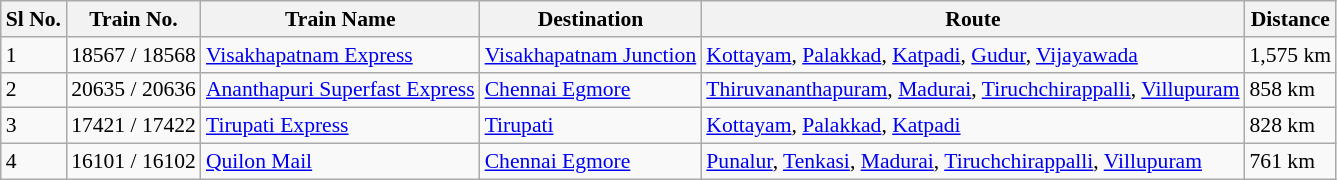<table class="wikitable sortable" font-size: 0.9em; style="font-size: 90%;">
<tr>
<th>Sl No.</th>
<th>Train No.</th>
<th>Train Name</th>
<th>Destination</th>
<th>Route</th>
<th>Distance</th>
</tr>
<tr>
<td>1</td>
<td>18567 / 18568</td>
<td><a href='#'>Visakhapatnam Express</a></td>
<td><a href='#'>Visakhapatnam Junction</a></td>
<td><a href='#'>Kottayam</a>, <a href='#'>Palakkad</a>, <a href='#'>Katpadi</a>, <a href='#'>Gudur</a>, <a href='#'>Vijayawada</a></td>
<td>1,575 km</td>
</tr>
<tr>
<td>2</td>
<td>20635 / 20636</td>
<td><a href='#'>Ananthapuri Superfast Express</a></td>
<td><a href='#'>Chennai Egmore</a></td>
<td><a href='#'>Thiruvananthapuram</a>, <a href='#'>Madurai</a>, <a href='#'>Tiruchchirappalli</a>, <a href='#'>Villupuram</a></td>
<td>858 km</td>
</tr>
<tr>
<td>3</td>
<td>17421 / 17422</td>
<td><a href='#'>Tirupati Express</a></td>
<td><a href='#'>Tirupati</a></td>
<td><a href='#'>Kottayam</a>, <a href='#'>Palakkad</a>, <a href='#'>Katpadi</a></td>
<td>828 km</td>
</tr>
<tr>
<td>4</td>
<td>16101 / 16102</td>
<td><a href='#'>Quilon Mail</a></td>
<td><a href='#'>Chennai Egmore</a></td>
<td><a href='#'>Punalur</a>, <a href='#'>Tenkasi</a>, <a href='#'>Madurai</a>, <a href='#'>Tiruchchirappalli</a>, <a href='#'>Villupuram</a></td>
<td>761 km</td>
</tr>
</table>
